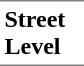<table border=0 cellspacing=0 cellpadding=3>
<tr>
<td style="border-bottom:solid 1px gray;border-top:solid 1px gray;" width=50 valign=top><strong>Street Level</strong></td>
</tr>
</table>
